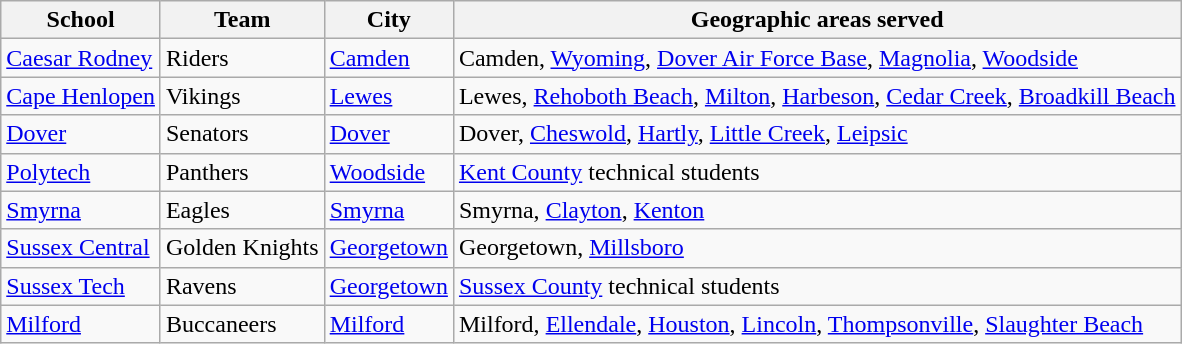<table class="wikitable">
<tr>
<th>School</th>
<th>Team</th>
<th>City</th>
<th>Geographic areas served</th>
</tr>
<tr>
<td><a href='#'>Caesar Rodney</a></td>
<td>Riders</td>
<td><a href='#'>Camden</a></td>
<td>Camden, <a href='#'>Wyoming</a>, <a href='#'>Dover Air Force Base</a>, <a href='#'>Magnolia</a>, <a href='#'>Woodside</a></td>
</tr>
<tr>
<td><a href='#'>Cape Henlopen</a></td>
<td>Vikings</td>
<td><a href='#'>Lewes</a></td>
<td>Lewes, <a href='#'>Rehoboth Beach</a>, <a href='#'>Milton</a>, <a href='#'>Harbeson</a>, <a href='#'>Cedar Creek</a>, <a href='#'>Broadkill Beach</a></td>
</tr>
<tr>
<td><a href='#'>Dover</a></td>
<td>Senators</td>
<td><a href='#'>Dover</a></td>
<td>Dover, <a href='#'>Cheswold</a>, <a href='#'>Hartly</a>, <a href='#'>Little Creek</a>, <a href='#'>Leipsic</a></td>
</tr>
<tr>
<td><a href='#'>Polytech</a></td>
<td>Panthers</td>
<td><a href='#'>Woodside</a></td>
<td><a href='#'>Kent County</a> technical students</td>
</tr>
<tr>
<td><a href='#'>Smyrna</a></td>
<td>Eagles</td>
<td><a href='#'>Smyrna</a></td>
<td>Smyrna, <a href='#'>Clayton</a>, <a href='#'>Kenton</a></td>
</tr>
<tr>
<td><a href='#'>Sussex Central</a></td>
<td>Golden Knights</td>
<td><a href='#'>Georgetown</a></td>
<td>Georgetown, <a href='#'>Millsboro</a></td>
</tr>
<tr>
<td><a href='#'>Sussex Tech</a></td>
<td>Ravens</td>
<td><a href='#'>Georgetown</a></td>
<td><a href='#'>Sussex County</a> technical students</td>
</tr>
<tr>
<td><a href='#'>Milford</a></td>
<td>Buccaneers</td>
<td><a href='#'>Milford</a></td>
<td>Milford, <a href='#'>Ellendale</a>, <a href='#'>Houston</a>, <a href='#'>Lincoln</a>, <a href='#'>Thompsonville</a>, <a href='#'>Slaughter Beach</a></td>
</tr>
</table>
